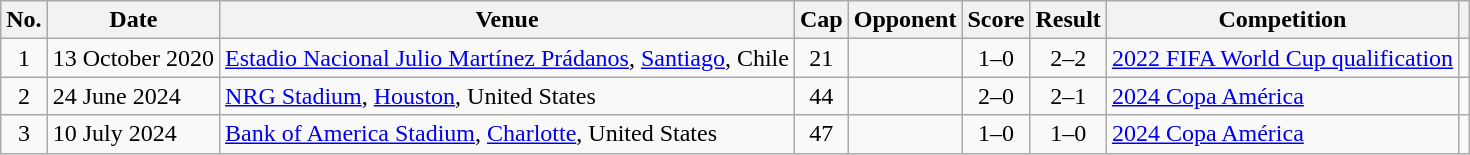<table class="wikitable sortable">
<tr>
<th scope=col>No.</th>
<th scope=col>Date</th>
<th scope=col>Venue</th>
<th scope=col>Cap</th>
<th scope=col>Opponent</th>
<th scope=col>Score</th>
<th scope=col>Result</th>
<th scope=col>Competition</th>
<th scope=col class=unsortable></th>
</tr>
<tr>
<td align=center>1</td>
<td>13 October 2020</td>
<td><a href='#'>Estadio Nacional Julio Martínez Prádanos</a>, <a href='#'>Santiago</a>, Chile</td>
<td align=center>21</td>
<td></td>
<td align=center>1–0</td>
<td align=center>2–2</td>
<td><a href='#'>2022 FIFA World Cup qualification</a></td>
<td align=center></td>
</tr>
<tr>
<td align=center>2</td>
<td>24 June 2024</td>
<td><a href='#'>NRG Stadium</a>, <a href='#'>Houston</a>, United States</td>
<td align=center>44</td>
<td></td>
<td align=center>2–0</td>
<td align=center>2–1</td>
<td><a href='#'>2024 Copa América</a></td>
<td align=center></td>
</tr>
<tr>
<td align=center>3</td>
<td>10 July 2024</td>
<td><a href='#'>Bank of America Stadium</a>, <a href='#'>Charlotte</a>, United States</td>
<td align=center>47</td>
<td></td>
<td align=center>1–0</td>
<td align=center>1–0</td>
<td><a href='#'>2024 Copa América</a></td>
<td align=center></td>
</tr>
</table>
